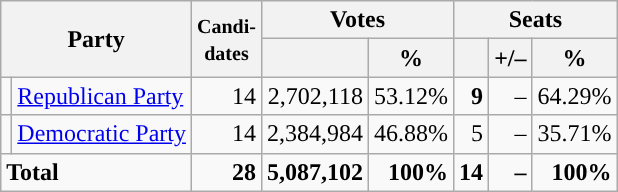<table class="wikitable" style="font-size:100%; text-align:right;">
<tr>
<th colspan=2 rowspan=2>Party</th>
<th rowspan=2><small>Candi-<br>dates</small></th>
<th colspan=2>Votes</th>
<th colspan=3>Seats</th>
</tr>
<tr>
<th></th>
<th>%</th>
<th></th>
<th>+/–</th>
<th>%</th>
</tr>
<tr>
<td style="background:"></td>
<td align=left><a href='#'>Republican Party</a></td>
<td>14</td>
<td>2,702,118</td>
<td>53.12%</td>
<td><strong>9</strong></td>
<td>–</td>
<td>64.29%</td>
</tr>
<tr>
<td style="background:"></td>
<td align=left><a href='#'>Democratic Party</a></td>
<td>14</td>
<td>2,384,984</td>
<td>46.88%</td>
<td>5</td>
<td>–</td>
<td>35.71%</td>
</tr>
<tr style="font-weight:bold">
<td colspan=2 align=left>Total</td>
<td>28</td>
<td>5,087,102</td>
<td>100%</td>
<td>14</td>
<td>–</td>
<td>100%</td>
</tr>
</table>
